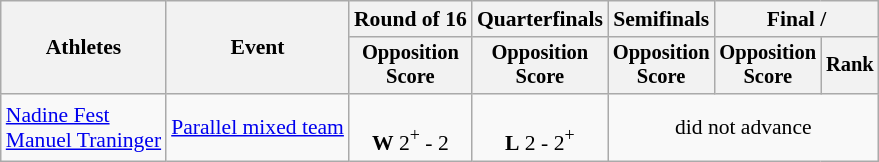<table class="wikitable" style="font-size:90%">
<tr>
<th rowspan="2">Athletes</th>
<th rowspan="2">Event</th>
<th>Round of 16</th>
<th>Quarterfinals</th>
<th>Semifinals</th>
<th colspan="2">Final / </th>
</tr>
<tr style="font-size:95%">
<th>Opposition<br>Score</th>
<th>Opposition<br>Score</th>
<th>Opposition<br>Score</th>
<th>Opposition<br>Score</th>
<th>Rank</th>
</tr>
<tr align=center>
<td align=left><a href='#'>Nadine Fest</a><br><a href='#'>Manuel Traninger</a></td>
<td align=left><a href='#'>Parallel mixed team</a></td>
<td><br><strong>W</strong> 2<sup>+</sup> - 2</td>
<td><br><strong>L</strong> 2 - 2<sup>+</sup></td>
<td colspan=3>did not advance</td>
</tr>
</table>
